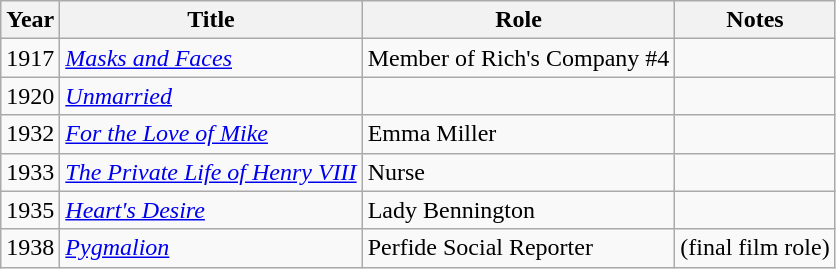<table class="wikitable">
<tr>
<th>Year</th>
<th>Title</th>
<th>Role</th>
<th>Notes</th>
</tr>
<tr>
<td>1917</td>
<td><em><a href='#'>Masks and Faces</a></em></td>
<td>Member of Rich's Company #4</td>
<td></td>
</tr>
<tr>
<td>1920</td>
<td><em><a href='#'>Unmarried</a></em></td>
<td></td>
<td></td>
</tr>
<tr>
<td>1932</td>
<td><em><a href='#'>For the Love of Mike</a></em></td>
<td>Emma Miller</td>
<td></td>
</tr>
<tr>
<td>1933</td>
<td><em><a href='#'>The Private Life of Henry VIII</a></em></td>
<td>Nurse</td>
<td></td>
</tr>
<tr>
<td>1935</td>
<td><em><a href='#'>Heart's Desire</a></em></td>
<td>Lady Bennington</td>
<td></td>
</tr>
<tr>
<td>1938</td>
<td><em><a href='#'>Pygmalion</a></em></td>
<td>Perfide Social Reporter</td>
<td>(final film role)</td>
</tr>
</table>
